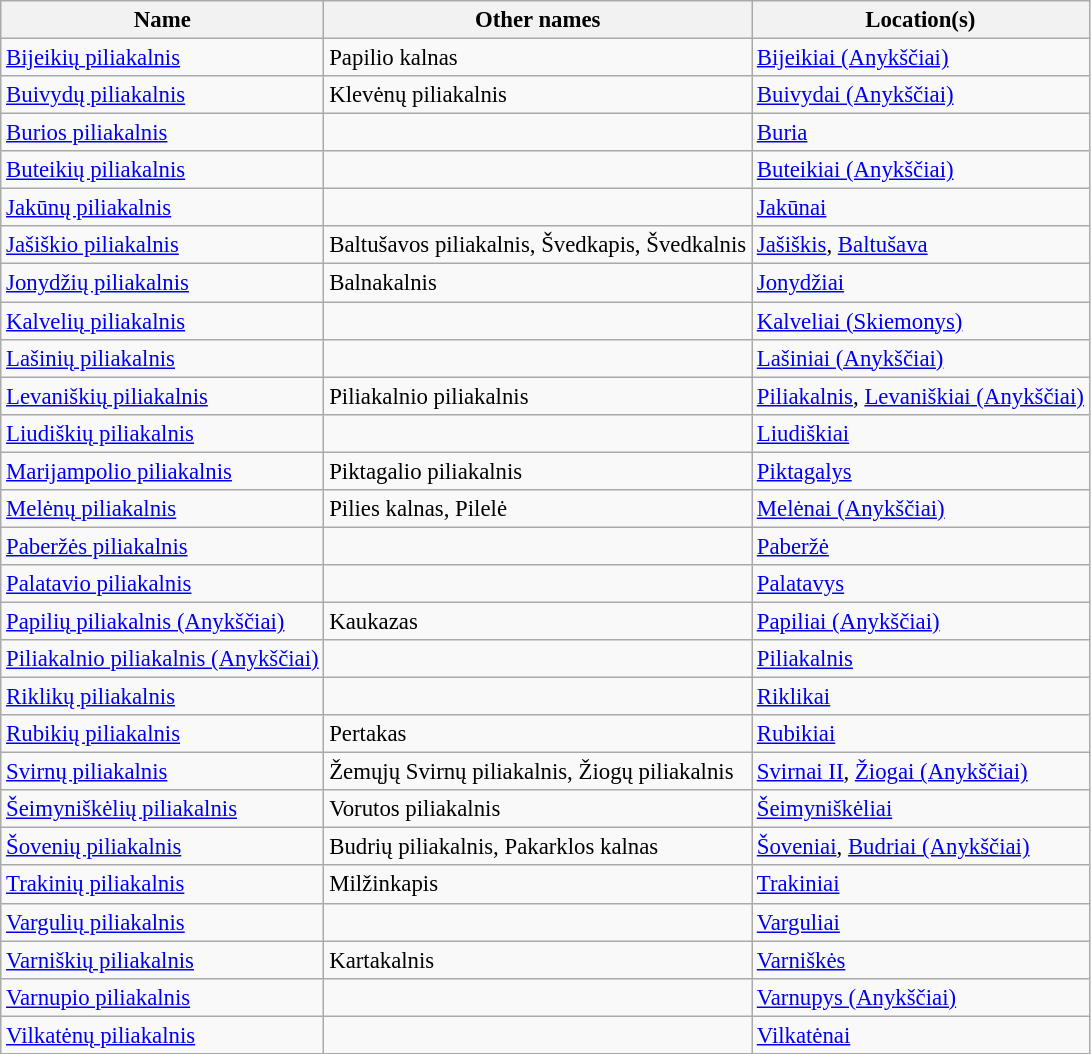<table class="wikitable" style="font-size: 95%;">
<tr>
<th>Name</th>
<th>Other names</th>
<th>Location(s)</th>
</tr>
<tr>
<td><a href='#'>Bijeikių piliakalnis</a></td>
<td>Papilio kalnas</td>
<td><a href='#'>Bijeikiai (Anykščiai)</a></td>
</tr>
<tr>
<td><a href='#'>Buivydų piliakalnis</a></td>
<td>Klevėnų piliakalnis</td>
<td><a href='#'>Buivydai (Anykščiai)</a></td>
</tr>
<tr>
<td><a href='#'>Burios piliakalnis</a></td>
<td></td>
<td><a href='#'>Buria</a></td>
</tr>
<tr>
<td><a href='#'>Buteikių piliakalnis</a></td>
<td></td>
<td><a href='#'>Buteikiai (Anykščiai)</a></td>
</tr>
<tr>
<td><a href='#'>Jakūnų piliakalnis</a></td>
<td></td>
<td><a href='#'>Jakūnai</a></td>
</tr>
<tr>
<td><a href='#'>Jašiškio piliakalnis</a></td>
<td>Baltušavos piliakalnis, Švedkapis, Švedkalnis</td>
<td><a href='#'>Jašiškis</a>, <a href='#'>Baltušava</a></td>
</tr>
<tr>
<td><a href='#'>Jonydžių piliakalnis</a></td>
<td>Balnakalnis</td>
<td><a href='#'>Jonydžiai</a></td>
</tr>
<tr>
<td><a href='#'>Kalvelių piliakalnis</a></td>
<td></td>
<td><a href='#'>Kalveliai (Skiemonys)</a></td>
</tr>
<tr>
<td><a href='#'>Lašinių piliakalnis</a></td>
<td></td>
<td><a href='#'>Lašiniai (Anykščiai)</a></td>
</tr>
<tr>
<td><a href='#'>Levaniškių piliakalnis</a></td>
<td>Piliakalnio piliakalnis</td>
<td><a href='#'>Piliakalnis</a>, <a href='#'>Levaniškiai (Anykščiai)</a></td>
</tr>
<tr>
<td><a href='#'>Liudiškių piliakalnis</a></td>
<td></td>
<td><a href='#'>Liudiškiai</a></td>
</tr>
<tr>
<td><a href='#'>Marijampolio piliakalnis</a></td>
<td>Piktagalio piliakalnis</td>
<td><a href='#'>Piktagalys</a></td>
</tr>
<tr>
<td><a href='#'>Melėnų piliakalnis</a></td>
<td>Pilies kalnas, Pilelė</td>
<td><a href='#'>Melėnai (Anykščiai)</a></td>
</tr>
<tr>
<td><a href='#'>Paberžės piliakalnis</a></td>
<td></td>
<td><a href='#'>Paberžė</a></td>
</tr>
<tr>
<td><a href='#'>Palatavio piliakalnis</a></td>
<td></td>
<td><a href='#'>Palatavys</a></td>
</tr>
<tr>
<td><a href='#'>Papilių piliakalnis (Anykščiai)</a></td>
<td>Kaukazas</td>
<td><a href='#'>Papiliai (Anykščiai)</a></td>
</tr>
<tr>
<td><a href='#'>Piliakalnio piliakalnis (Anykščiai)</a></td>
<td></td>
<td><a href='#'>Piliakalnis</a></td>
</tr>
<tr>
<td><a href='#'>Riklikų piliakalnis</a></td>
<td></td>
<td><a href='#'>Riklikai</a></td>
</tr>
<tr>
<td><a href='#'>Rubikių piliakalnis</a></td>
<td>Pertakas</td>
<td><a href='#'>Rubikiai</a></td>
</tr>
<tr>
<td><a href='#'>Svirnų piliakalnis</a></td>
<td>Žemųjų Svirnų piliakalnis, Žiogų piliakalnis</td>
<td><a href='#'>Svirnai II</a>, <a href='#'>Žiogai (Anykščiai)</a></td>
</tr>
<tr>
<td><a href='#'>Šeimyniškėlių piliakalnis</a></td>
<td>Vorutos piliakalnis</td>
<td><a href='#'>Šeimyniškėliai</a></td>
</tr>
<tr>
<td><a href='#'>Šovenių piliakalnis</a></td>
<td>Budrių piliakalnis, Pakarklos kalnas</td>
<td><a href='#'>Šoveniai</a>, <a href='#'>Budriai (Anykščiai)</a></td>
</tr>
<tr>
<td><a href='#'>Trakinių piliakalnis</a></td>
<td>Milžinkapis</td>
<td><a href='#'>Trakiniai</a></td>
</tr>
<tr>
<td><a href='#'>Vargulių piliakalnis</a></td>
<td></td>
<td><a href='#'>Varguliai</a></td>
</tr>
<tr>
<td><a href='#'>Varniškių piliakalnis</a></td>
<td>Kartakalnis</td>
<td><a href='#'>Varniškės</a></td>
</tr>
<tr>
<td><a href='#'>Varnupio piliakalnis</a></td>
<td></td>
<td><a href='#'>Varnupys (Anykščiai)</a></td>
</tr>
<tr>
<td><a href='#'>Vilkatėnų piliakalnis</a></td>
<td></td>
<td><a href='#'>Vilkatėnai</a></td>
</tr>
</table>
